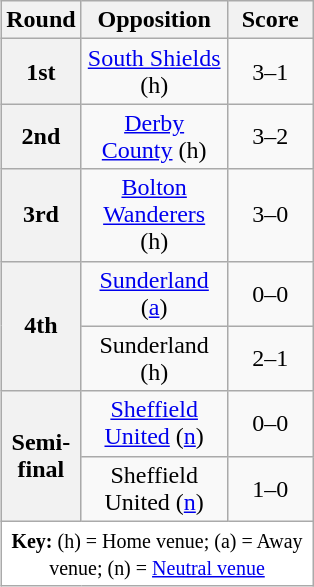<table class="wikitable plainrowheaders" style="text-align:center;margin-left:1em;float:right">
<tr>
<th width="25">Round</th>
<th width="90">Opposition</th>
<th width="50">Score</th>
</tr>
<tr>
<th scope=row style="text-align:center">1st</th>
<td><a href='#'>South Shields</a> (h)</td>
<td>3–1</td>
</tr>
<tr>
<th scope=row style="text-align:center">2nd</th>
<td><a href='#'>Derby County</a> (h)</td>
<td>3–2</td>
</tr>
<tr>
<th scope=row style="text-align:center">3rd</th>
<td><a href='#'>Bolton Wanderers</a> (h)</td>
<td>3–0</td>
</tr>
<tr>
<th scope=row style="text-align:center" rowspan=2>4th</th>
<td><a href='#'>Sunderland</a> (<a href='#'>a</a>)</td>
<td>0–0</td>
</tr>
<tr>
<td>Sunderland (h)</td>
<td>2–1</td>
</tr>
<tr>
<th scope=row style="text-align:center" rowspan=2>Semi-final</th>
<td><a href='#'>Sheffield United</a> (<a href='#'>n</a>)</td>
<td>0–0</td>
</tr>
<tr>
<td>Sheffield United (<a href='#'>n</a>)</td>
<td>1–0</td>
</tr>
<tr>
<td colspan="3" style="background-color:white;"><small><strong>Key:</strong> (h) = Home venue; (a) = Away venue; (n) = <a href='#'>Neutral venue</a></small></td>
</tr>
</table>
